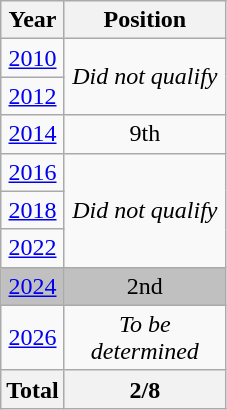<table class="wikitable" style="text-align: center;">
<tr>
<th>Year</th>
<th width="100">Position</th>
</tr>
<tr>
<td> <a href='#'>2010</a></td>
<td rowspan=2><em>Did not qualify</em></td>
</tr>
<tr>
<td> <a href='#'>2012</a></td>
</tr>
<tr>
<td> <a href='#'>2014</a></td>
<td>9th</td>
</tr>
<tr>
<td> <a href='#'>2016</a></td>
<td rowspan=3><em>Did not qualify</em></td>
</tr>
<tr>
<td> <a href='#'>2018</a></td>
</tr>
<tr>
<td> <a href='#'>2022</a></td>
</tr>
<tr bgcolor=silver>
<td> <a href='#'>2024</a></td>
<td>2nd</td>
</tr>
<tr>
<td> <a href='#'>2026</a></td>
<td><em>To be determined</em></td>
</tr>
<tr>
<th>Total</th>
<th>2/8</th>
</tr>
</table>
